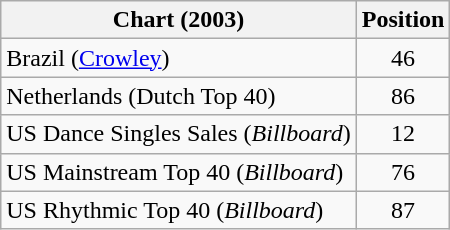<table class="wikitable sortable">
<tr>
<th>Chart (2003)</th>
<th>Position</th>
</tr>
<tr>
<td>Brazil (<a href='#'>Crowley</a>)</td>
<td align="center">46</td>
</tr>
<tr>
<td>Netherlands (Dutch Top 40)</td>
<td align="center">86</td>
</tr>
<tr>
<td>US Dance Singles Sales (<em>Billboard</em>)</td>
<td align="center">12</td>
</tr>
<tr>
<td>US Mainstream Top 40 (<em>Billboard</em>)</td>
<td align="center">76</td>
</tr>
<tr>
<td>US Rhythmic Top 40 (<em>Billboard</em>)</td>
<td align="center">87</td>
</tr>
</table>
